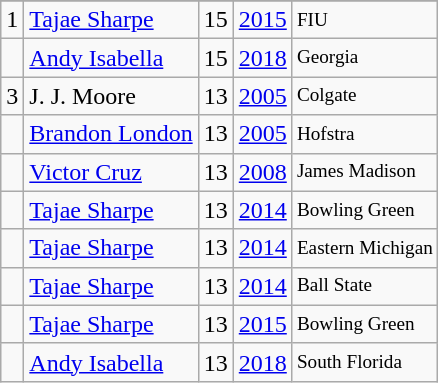<table class="wikitable">
<tr>
</tr>
<tr>
<td>1</td>
<td><a href='#'>Tajae Sharpe</a></td>
<td>15</td>
<td><a href='#'>2015</a></td>
<td style="font-size:80%;">FIU</td>
</tr>
<tr>
<td></td>
<td><a href='#'>Andy Isabella</a></td>
<td>15</td>
<td><a href='#'>2018</a></td>
<td style="font-size:80%;">Georgia</td>
</tr>
<tr>
<td>3</td>
<td>J. J. Moore</td>
<td>13</td>
<td><a href='#'>2005</a></td>
<td style="font-size:80%;">Colgate</td>
</tr>
<tr>
<td></td>
<td><a href='#'>Brandon London</a></td>
<td>13</td>
<td><a href='#'>2005</a></td>
<td style="font-size:80%;">Hofstra</td>
</tr>
<tr>
<td></td>
<td><a href='#'>Victor Cruz</a></td>
<td>13</td>
<td><a href='#'>2008</a></td>
<td style="font-size:80%;">James Madison</td>
</tr>
<tr>
<td></td>
<td><a href='#'>Tajae Sharpe</a></td>
<td>13</td>
<td><a href='#'>2014</a></td>
<td style="font-size:80%;">Bowling Green</td>
</tr>
<tr>
<td></td>
<td><a href='#'>Tajae Sharpe</a></td>
<td>13</td>
<td><a href='#'>2014</a></td>
<td style="font-size:80%;">Eastern Michigan</td>
</tr>
<tr>
<td></td>
<td><a href='#'>Tajae Sharpe</a></td>
<td>13</td>
<td><a href='#'>2014</a></td>
<td style="font-size:80%;">Ball State</td>
</tr>
<tr>
<td></td>
<td><a href='#'>Tajae Sharpe</a></td>
<td>13</td>
<td><a href='#'>2015</a></td>
<td style="font-size:80%;">Bowling Green</td>
</tr>
<tr>
<td></td>
<td><a href='#'>Andy Isabella</a></td>
<td>13</td>
<td><a href='#'>2018</a></td>
<td style="font-size:80%;">South Florida</td>
</tr>
</table>
